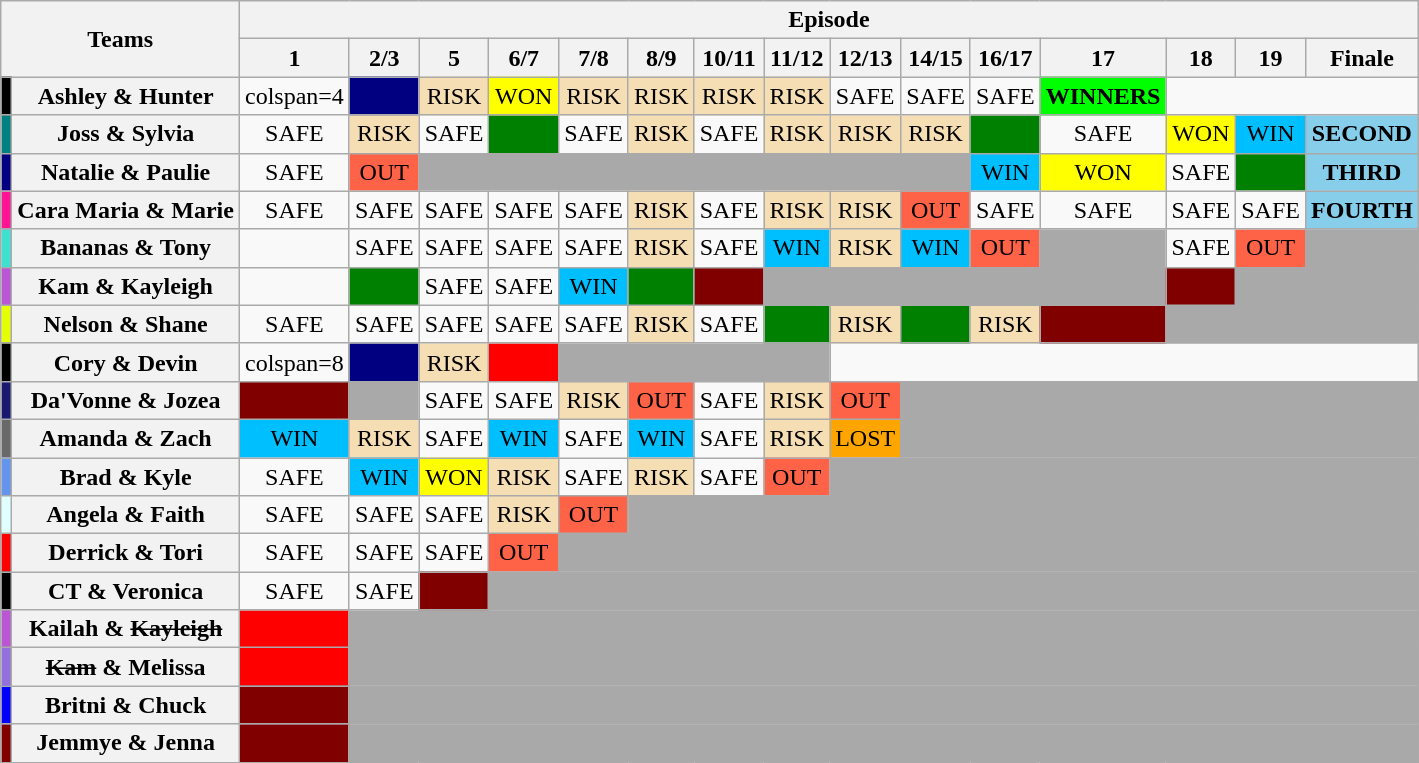<table class="wikitable" style="text-align:center">
<tr>
<th rowspan=2 colspan=2>Teams</th>
<th colspan=17>Episode</th>
</tr>
<tr>
<th>1</th>
<th>2/3</th>
<th>5</th>
<th>6/7</th>
<th>7/8</th>
<th>8/9</th>
<th>10/11</th>
<th>11/12</th>
<th>12/13</th>
<th>14/15</th>
<th>16/17</th>
<th>17</th>
<th>18</th>
<th>19</th>
<th>Finale</th>
</tr>
<tr>
<th Style="background:black"></th>
<th nowrap>Ashley & Hunter</th>
<td>colspan=4 </td>
<td bgcolor="navy"></td>
<td bgcolor="wheat">RISK</td>
<td bgcolor="yellow">WON</td>
<td bgcolor="wheat">RISK</td>
<td bgcolor="wheat">RISK</td>
<td bgcolor="wheat">RISK</td>
<td bgcolor="wheat">RISK</td>
<td>SAFE</td>
<td>SAFE</td>
<td>SAFE</td>
<td bgcolor="lime"><strong>WINNERS</strong></td>
</tr>
<tr>
<th Style="background:teal"></th>
<th nowrap>Joss & Sylvia</th>
<td>SAFE</td>
<td bgcolor="wheat">RISK</td>
<td>SAFE</td>
<td bgcolor="green"></td>
<td>SAFE</td>
<td bgcolor="wheat">RISK</td>
<td>SAFE</td>
<td bgcolor="wheat">RISK</td>
<td bgcolor="wheat">RISK</td>
<td bgcolor="wheat">RISK</td>
<td bgcolor="green"></td>
<td>SAFE</td>
<td bgcolor="yellow">WON</td>
<td bgcolor="deepskyblue">WIN</td>
<td bgcolor="skyblue"><strong>SECOND</strong></td>
</tr>
<tr>
<th Style="background:navy"></th>
<th nowrap>Natalie & Paulie</th>
<td>SAFE</td>
<td bgcolor="tomato">OUT</td>
<td bgcolor="darkgray" colspan=8></td>
<td bgcolor="deepskyblue">WIN</td>
<td bgcolor="yellow">WON</td>
<td>SAFE</td>
<td bgcolor="green"></td>
<td bgcolor="skyblue"><strong>THIRD</strong></td>
</tr>
<tr>
<th Style="background:deeppink"></th>
<th nowrap>Cara Maria & Marie</th>
<td>SAFE</td>
<td>SAFE</td>
<td>SAFE</td>
<td>SAFE</td>
<td>SAFE</td>
<td bgcolor="wheat">RISK</td>
<td>SAFE</td>
<td bgcolor="wheat">RISK</td>
<td bgcolor="wheat">RISK</td>
<td bgcolor="tomato">OUT</td>
<td>SAFE</td>
<td>SAFE</td>
<td>SAFE</td>
<td>SAFE</td>
<td bgcolor="skyblue"><strong>FOURTH</strong></td>
</tr>
<tr>
<th Style="background:turquoise"></th>
<th nowrap>Bananas & Tony</th>
<td></td>
<td>SAFE</td>
<td>SAFE</td>
<td>SAFE</td>
<td>SAFE</td>
<td bgcolor="wheat">RISK</td>
<td>SAFE</td>
<td bgcolor="deepskyblue">WIN</td>
<td bgcolor="wheat">RISK</td>
<td bgcolor="deepskyblue">WIN</td>
<td bgcolor="tomato">OUT</td>
<td bgcolor="darkgray" colspan=1></td>
<td>SAFE</td>
<td bgcolor="tomato">OUT</td>
<td bgcolor="darkgray" colspan=1></td>
</tr>
<tr>
<th style="background:mediumorchid"></th>
<th nowrap>Kam & Kayleigh</th>
<td></td>
<td bgcolor="green"></td>
<td>SAFE</td>
<td>SAFE</td>
<td bgcolor="deepskyblue">WIN</td>
<td bgcolor="green"></td>
<td bgcolor="maroon"></td>
<td bgcolor="darkgray" colspan=5></td>
<td bgcolor="maroon"></td>
<td bgcolor="darkgray" colspan=2></td>
</tr>
<tr>
<th Style="background:#e4ff06"></th>
<th nowrap>Nelson & Shane</th>
<td>SAFE</td>
<td>SAFE</td>
<td>SAFE</td>
<td>SAFE</td>
<td>SAFE</td>
<td bgcolor="wheat">RISK</td>
<td>SAFE</td>
<td bgcolor="green"></td>
<td bgcolor="wheat">RISK</td>
<td bgcolor="green"></td>
<td bgcolor="wheat">RISK</td>
<td bgcolor="maroon"></td>
<td bgcolor="darkgray" colspan=6></td>
</tr>
<tr>
<th Style="background:black"></th>
<th nowrap>Cory & Devin</th>
<td>colspan=8 </td>
<td bgcolor="navy"></td>
<td bgcolor="wheat">RISK</td>
<td bgcolor="red"></td>
<td bgcolor="darkgray" colspan=4></td>
</tr>
<tr>
<th Style="background:midnightblue"></th>
<th nowrap>Da'Vonne & Jozea</th>
<td bgcolor="maroon"></td>
<td bgcolor="darkgray"></td>
<td>SAFE</td>
<td>SAFE</td>
<td bgcolor="wheat">RISK</td>
<td bgcolor="tomato">OUT</td>
<td>SAFE</td>
<td bgcolor="wheat">RISK</td>
<td bgcolor="tomato">OUT</td>
<td bgcolor="darkgray" colspan=6></td>
</tr>
<tr>
<th Style="background:dimgrey"></th>
<th nowrap>Amanda & Zach</th>
<td bgcolor="deepskyblue">WIN</td>
<td bgcolor="wheat">RISK</td>
<td>SAFE</td>
<td bgcolor="deepskyblue">WIN</td>
<td>SAFE</td>
<td bgcolor="deepskyblue">WIN</td>
<td>SAFE</td>
<td bgcolor="wheat">RISK</td>
<td bgcolor="orange">LOST</td>
<td bgcolor="darkgray" colspan=6></td>
</tr>
<tr>
<th Style="background:cornflowerblue"></th>
<th nowrap>Brad & Kyle</th>
<td>SAFE</td>
<td bgcolor="deepskyblue">WIN</td>
<td bgcolor="yellow">WON</td>
<td bgcolor="wheat">RISK</td>
<td>SAFE</td>
<td bgcolor="wheat">RISK</td>
<td>SAFE</td>
<td bgcolor="tomato">OUT</td>
<td bgcolor="darkgray" colspan=7></td>
</tr>
<tr>
<th Style="background:lightcyan"></th>
<th nowrap>Angela & Faith</th>
<td>SAFE</td>
<td>SAFE</td>
<td>SAFE</td>
<td bgcolor="wheat">RISK</td>
<td bgcolor="tomato">OUT</td>
<td bgcolor="darkgray" colspan=10></td>
</tr>
<tr>
<th Style="background:red"></th>
<th nowrap>Derrick & Tori</th>
<td>SAFE</td>
<td>SAFE</td>
<td>SAFE</td>
<td bgcolor="tomato">OUT</td>
<td bgcolor="darkgray" colspan=11></td>
</tr>
<tr>
<th Style="background:black"></th>
<th nowrap>CT & Veronica</th>
<td>SAFE</td>
<td>SAFE</td>
<td bgcolor="maroon"></td>
<td bgcolor="darkgray" colspan=12></td>
</tr>
<tr>
<th Style="background:mediumorchid "></th>
<th nowrap>Kailah & <s>Kayleigh</s></th>
<td bgcolor="red"></td>
<td bgcolor="darkgray" colspan=14></td>
</tr>
<tr>
<th Style="background:mediumpurple"></th>
<th nowrap><s>Kam</s> & Melissa</th>
<td bgcolor="red"></td>
<td bgcolor="darkgray" colspan=14></td>
</tr>
<tr>
<th Style="background:blue"></th>
<th nowrap>Britni & Chuck</th>
<td bgcolor="maroon"></td>
<td bgcolor="darkgray" colspan=14></td>
</tr>
<tr>
<th Style="background:maroon"></th>
<th nowrap>Jemmye & Jenna</th>
<td bgcolor="maroon"></td>
<td bgcolor="darkgray" colspan=14></td>
</tr>
</table>
